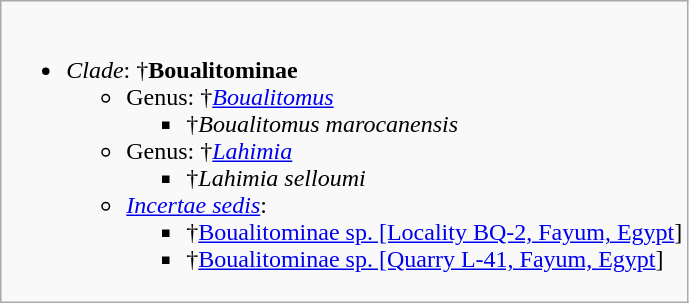<table class="wikitable">
<tr style="vertical-align:top;">
<td><br><ul><li><em>Clade</em>: †<strong>Boualitominae</strong> <ul><li>Genus: †<em><a href='#'>Boualitomus</a></em> <ul><li>†<em>Boualitomus marocanensis</em> </li></ul></li><li>Genus: †<em><a href='#'>Lahimia</a></em> <ul><li>†<em>Lahimia selloumi</em> </li></ul></li><li><em><a href='#'>Incertae sedis</a></em>:<ul><li>†<a href='#'>Boualitominae sp. [Locality BQ-2, Fayum, Egypt</a>] </li><li>†<a href='#'>Boualitominae sp. [Quarry L-41, Fayum, Egypt</a>] </li></ul></li></ul></li></ul></td>
</tr>
</table>
